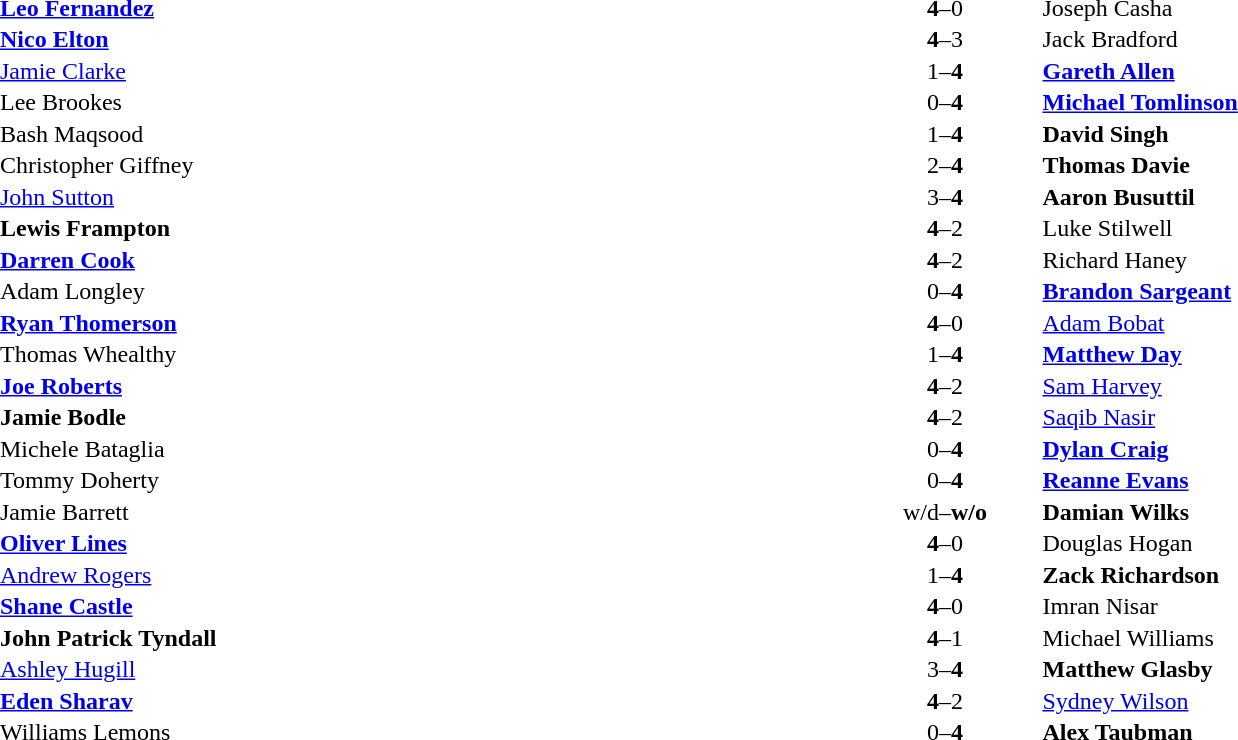<table width="100%" cellspacing="1">
<tr>
<th width=45%></th>
<th width=10%></th>
<th width=45%></th>
</tr>
<tr>
<td> <strong><a href='#'>Leo Fernandez</a></strong></td>
<td align="center"><strong>4</strong>–0</td>
<td> Joseph Casha</td>
</tr>
<tr>
<td> <strong><a href='#'>Nico Elton</a></strong></td>
<td align="center"><strong>4</strong>–3</td>
<td> Jack Bradford</td>
</tr>
<tr>
<td> <a href='#'>Jamie Clarke</a></td>
<td align="center">1–<strong>4</strong></td>
<td> <strong><a href='#'>Gareth Allen</a></strong></td>
</tr>
<tr>
<td> Lee Brookes</td>
<td align="center">0–<strong>4</strong></td>
<td> <strong><a href='#'>Michael Tomlinson</a></strong></td>
</tr>
<tr>
<td> Bash Maqsood</td>
<td align="center">1–<strong>4</strong></td>
<td> <strong>David Singh</strong></td>
</tr>
<tr>
<td> Christopher Giffney</td>
<td align="center">2–<strong>4</strong></td>
<td> <strong>Thomas Davie</strong></td>
</tr>
<tr>
<td> <a href='#'>John Sutton</a></td>
<td align="center">3–<strong>4</strong></td>
<td> <strong>Aaron Busuttil</strong></td>
</tr>
<tr>
<td> <strong>Lewis Frampton</strong></td>
<td align="center"><strong>4</strong>–2</td>
<td> Luke Stilwell</td>
</tr>
<tr>
<td> <strong><a href='#'>Darren Cook</a></strong></td>
<td align="center"><strong>4</strong>–2</td>
<td> Richard Haney</td>
</tr>
<tr>
<td> Adam Longley</td>
<td align="center">0–<strong>4</strong></td>
<td> <strong><a href='#'>Brandon Sargeant</a></strong></td>
</tr>
<tr>
<td> <strong><a href='#'>Ryan Thomerson</a></strong></td>
<td align="center"><strong>4</strong>–0</td>
<td> <a href='#'>Adam Bobat</a></td>
</tr>
<tr>
<td> Thomas Whealthy</td>
<td align="center">1–<strong>4</strong></td>
<td> <strong><a href='#'>Matthew Day</a></strong></td>
</tr>
<tr>
<td> <strong><a href='#'>Joe Roberts</a></strong></td>
<td align="center"><strong>4</strong>–2</td>
<td> <a href='#'>Sam Harvey</a></td>
</tr>
<tr>
<td> <strong>Jamie Bodle</strong></td>
<td align="center"><strong>4</strong>–2</td>
<td> <a href='#'>Saqib Nasir</a></td>
</tr>
<tr>
<td> Michele Bataglia</td>
<td align="center">0–<strong>4</strong></td>
<td> <strong><a href='#'>Dylan Craig</a></strong></td>
</tr>
<tr>
<td> Tommy Doherty</td>
<td align="center">0–<strong>4</strong></td>
<td> <strong><a href='#'>Reanne Evans</a></strong></td>
</tr>
<tr>
<td> Jamie Barrett</td>
<td align="center">w/d–<strong>w/o</strong></td>
<td> <strong>Damian Wilks</strong></td>
</tr>
<tr>
<td> <strong><a href='#'>Oliver Lines</a></strong></td>
<td align="center"><strong>4</strong>–0</td>
<td> Douglas Hogan</td>
</tr>
<tr>
<td> <a href='#'>Andrew Rogers</a></td>
<td align="center">1–<strong>4</strong></td>
<td> <strong>Zack Richardson</strong></td>
</tr>
<tr>
<td> <strong><a href='#'>Shane Castle</a></strong></td>
<td align="center"><strong>4</strong>–0</td>
<td> Imran Nisar</td>
</tr>
<tr>
<td> <strong>John Patrick Tyndall</strong></td>
<td align="center"><strong>4</strong>–1</td>
<td> Michael Williams</td>
</tr>
<tr>
<td> <a href='#'>Ashley Hugill</a></td>
<td align="center">3–<strong>4</strong></td>
<td> <strong>Matthew Glasby</strong></td>
</tr>
<tr>
<td> <strong><a href='#'>Eden Sharav</a></strong></td>
<td align="center"><strong>4</strong>–2</td>
<td> <a href='#'>Sydney Wilson</a></td>
</tr>
<tr>
<td> Williams Lemons</td>
<td align="center">0–<strong>4</strong></td>
<td> <strong>Alex Taubman</strong></td>
</tr>
</table>
